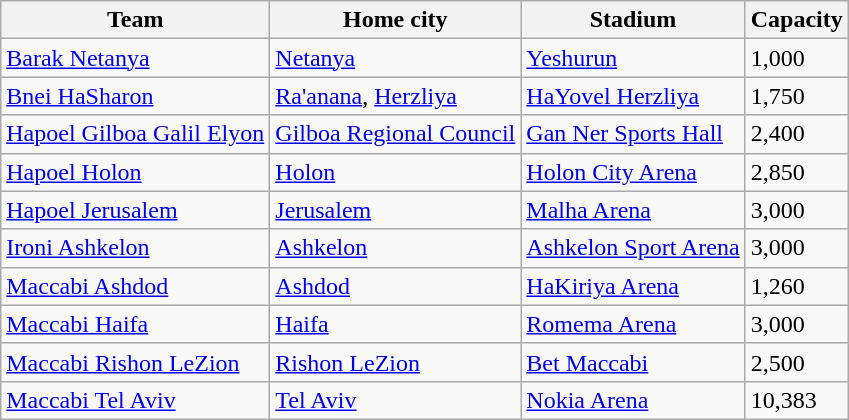<table class="wikitable sortable">
<tr>
<th>Team</th>
<th>Home city</th>
<th>Stadium</th>
<th>Capacity</th>
</tr>
<tr>
<td><a href='#'>Barak Netanya</a></td>
<td><a href='#'>Netanya</a></td>
<td><a href='#'>Yeshurun</a></td>
<td>1,000</td>
</tr>
<tr>
<td><a href='#'>Bnei HaSharon</a></td>
<td><a href='#'>Ra'anana</a>, <a href='#'>Herzliya</a></td>
<td><a href='#'>HaYovel Herzliya</a></td>
<td>1,750</td>
</tr>
<tr>
<td><a href='#'>Hapoel Gilboa Galil Elyon</a></td>
<td><a href='#'>Gilboa Regional Council</a></td>
<td><a href='#'>Gan Ner Sports Hall</a></td>
<td>2,400</td>
</tr>
<tr>
<td><a href='#'>Hapoel Holon</a></td>
<td><a href='#'>Holon</a></td>
<td><a href='#'>Holon City Arena</a></td>
<td>2,850</td>
</tr>
<tr>
<td><a href='#'>Hapoel Jerusalem</a></td>
<td><a href='#'>Jerusalem</a></td>
<td><a href='#'>Malha Arena</a></td>
<td>3,000</td>
</tr>
<tr>
<td><a href='#'>Ironi Ashkelon</a></td>
<td><a href='#'>Ashkelon</a></td>
<td><a href='#'>Ashkelon Sport Arena</a></td>
<td>3,000</td>
</tr>
<tr>
<td><a href='#'>Maccabi Ashdod</a></td>
<td><a href='#'>Ashdod</a></td>
<td><a href='#'>HaKiriya Arena</a></td>
<td>1,260</td>
</tr>
<tr>
<td><a href='#'>Maccabi Haifa</a></td>
<td><a href='#'>Haifa</a></td>
<td><a href='#'>Romema Arena</a></td>
<td>3,000</td>
</tr>
<tr>
<td><a href='#'>Maccabi Rishon LeZion</a></td>
<td><a href='#'>Rishon LeZion</a></td>
<td><a href='#'>Bet Maccabi</a></td>
<td>2,500</td>
</tr>
<tr>
<td><a href='#'>Maccabi Tel Aviv</a></td>
<td><a href='#'>Tel Aviv</a></td>
<td><a href='#'>Nokia Arena</a></td>
<td>10,383</td>
</tr>
</table>
